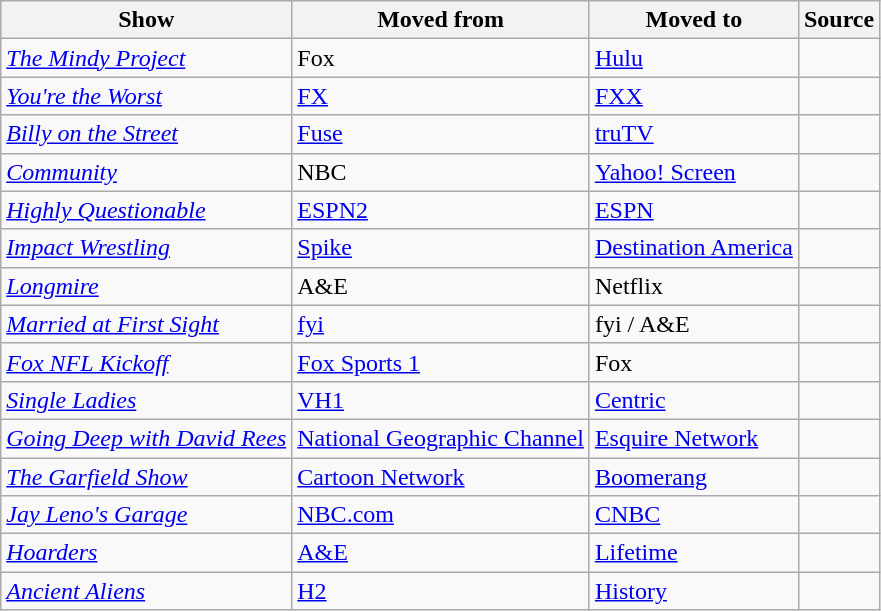<table class="wikitable sortable">
<tr ">
<th>Show</th>
<th>Moved from</th>
<th>Moved to</th>
<th>Source</th>
</tr>
<tr>
<td><em><a href='#'>The Mindy Project</a></em></td>
<td>Fox</td>
<td><a href='#'>Hulu</a></td>
<td></td>
</tr>
<tr>
<td><em><a href='#'>You're the Worst</a></em></td>
<td><a href='#'>FX</a></td>
<td><a href='#'>FXX</a></td>
<td></td>
</tr>
<tr>
<td><em><a href='#'>Billy on the Street</a></em></td>
<td><a href='#'>Fuse</a></td>
<td><a href='#'>truTV</a></td>
<td></td>
</tr>
<tr>
<td><em><a href='#'>Community</a></em></td>
<td>NBC</td>
<td><a href='#'>Yahoo! Screen</a></td>
<td></td>
</tr>
<tr>
<td><em><a href='#'>Highly Questionable</a></em></td>
<td><a href='#'>ESPN2</a></td>
<td><a href='#'>ESPN</a></td>
<td></td>
</tr>
<tr>
<td><em><a href='#'>Impact Wrestling</a></em></td>
<td><a href='#'>Spike</a></td>
<td><a href='#'>Destination America</a></td>
<td></td>
</tr>
<tr>
<td><em><a href='#'>Longmire</a></em></td>
<td>A&E</td>
<td>Netflix</td>
<td></td>
</tr>
<tr>
<td><em><a href='#'>Married at First Sight</a></em></td>
<td><a href='#'>fyi</a></td>
<td>fyi / A&E</td>
<td></td>
</tr>
<tr>
<td><em><a href='#'>Fox NFL Kickoff</a></em></td>
<td><a href='#'>Fox Sports 1</a></td>
<td>Fox</td>
<td></td>
</tr>
<tr>
<td><em><a href='#'>Single Ladies</a></em></td>
<td><a href='#'>VH1</a></td>
<td><a href='#'>Centric</a></td>
<td></td>
</tr>
<tr>
<td><em><a href='#'>Going Deep with David Rees</a></em></td>
<td><a href='#'>National Geographic Channel</a></td>
<td><a href='#'>Esquire Network</a></td>
<td></td>
</tr>
<tr>
<td><em><a href='#'>The Garfield Show</a></em></td>
<td><a href='#'>Cartoon Network</a></td>
<td><a href='#'>Boomerang</a></td>
<td></td>
</tr>
<tr>
<td><em><a href='#'>Jay Leno's Garage</a></em></td>
<td><a href='#'>NBC.com</a></td>
<td><a href='#'>CNBC</a></td>
<td></td>
</tr>
<tr>
<td><em><a href='#'>Hoarders</a></em></td>
<td><a href='#'>A&E</a></td>
<td><a href='#'>Lifetime</a></td>
<td></td>
</tr>
<tr>
<td><em><a href='#'>Ancient Aliens</a></em></td>
<td><a href='#'>H2</a></td>
<td><a href='#'>History</a></td>
<td></td>
</tr>
</table>
